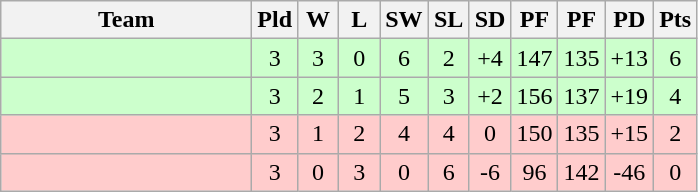<table class=wikitable style="text-align:center">
<tr>
<th width=160>Team</th>
<th width=20>Pld</th>
<th width=20>W</th>
<th width=20>L</th>
<th width=20>SW</th>
<th width=20>SL</th>
<th width=20>SD</th>
<th width=20>PF</th>
<th width=20>PF</th>
<th width=20>PD</th>
<th width=20>Pts</th>
</tr>
<tr bgcolor="ccffcc">
<td align=left></td>
<td>3</td>
<td>3</td>
<td>0</td>
<td>6</td>
<td>2</td>
<td>+4</td>
<td>147</td>
<td>135</td>
<td>+13</td>
<td>6</td>
</tr>
<tr bgcolor="ccffcc">
<td align=left></td>
<td>3</td>
<td>2</td>
<td>1</td>
<td>5</td>
<td>3</td>
<td>+2</td>
<td>156</td>
<td>137</td>
<td>+19</td>
<td>4</td>
</tr>
<tr bgcolor="ffcccc">
<td align=left></td>
<td>3</td>
<td>1</td>
<td>2</td>
<td>4</td>
<td>4</td>
<td>0</td>
<td>150</td>
<td>135</td>
<td>+15</td>
<td>2</td>
</tr>
<tr bgcolor="ffcccc">
<td align=left></td>
<td>3</td>
<td>0</td>
<td>3</td>
<td>0</td>
<td>6</td>
<td>-6</td>
<td>96</td>
<td>142</td>
<td>-46</td>
<td>0</td>
</tr>
</table>
